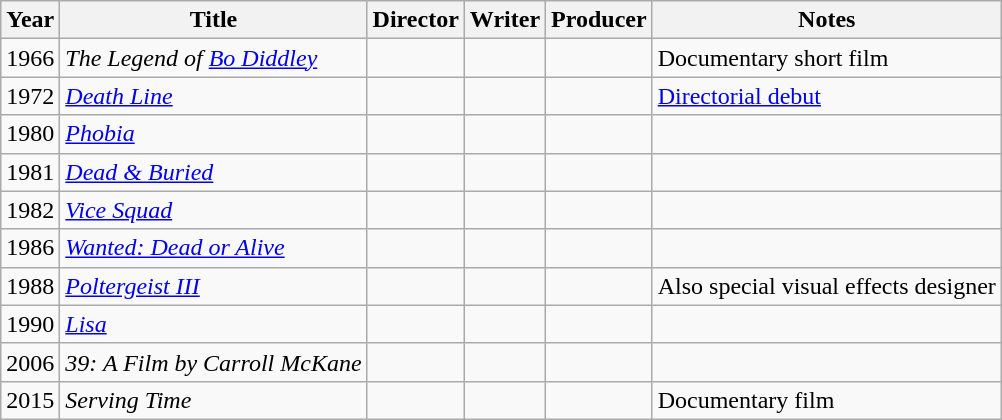<table class="wikitable sortable">
<tr>
<th>Year</th>
<th>Title</th>
<th>Director</th>
<th>Writer</th>
<th>Producer</th>
<th>Notes</th>
</tr>
<tr>
<td>1966</td>
<td><em>The Legend of <a href='#'>Bo Diddley</a></em></td>
<td></td>
<td></td>
<td></td>
<td>Documentary short film</td>
</tr>
<tr>
<td>1972</td>
<td><em><a href='#'>Death Line</a></em></td>
<td></td>
<td></td>
<td></td>
<td><a href='#'>Directorial debut</a></td>
</tr>
<tr>
<td>1980</td>
<td><em><a href='#'>Phobia</a></em></td>
<td></td>
<td></td>
<td></td>
<td></td>
</tr>
<tr>
<td>1981</td>
<td><em><a href='#'>Dead & Buried</a></em></td>
<td></td>
<td></td>
<td></td>
<td></td>
</tr>
<tr>
<td>1982</td>
<td><em><a href='#'>Vice Squad</a></em></td>
<td></td>
<td></td>
<td></td>
<td></td>
</tr>
<tr>
<td>1986</td>
<td><em><a href='#'>Wanted: Dead or Alive</a></em></td>
<td></td>
<td></td>
<td></td>
<td></td>
</tr>
<tr>
<td>1988</td>
<td><em><a href='#'>Poltergeist III</a></em></td>
<td></td>
<td></td>
<td></td>
<td>Also special visual effects designer</td>
</tr>
<tr>
<td>1990</td>
<td><a href='#'><em>Lisa</em></a></td>
<td></td>
<td></td>
<td></td>
<td></td>
</tr>
<tr>
<td>2006</td>
<td><em>39: A Film by Carroll McKane</em></td>
<td></td>
<td></td>
<td></td>
<td></td>
</tr>
<tr>
<td>2015</td>
<td><em>Serving Time</em></td>
<td></td>
<td></td>
<td></td>
<td>Documentary film</td>
</tr>
</table>
